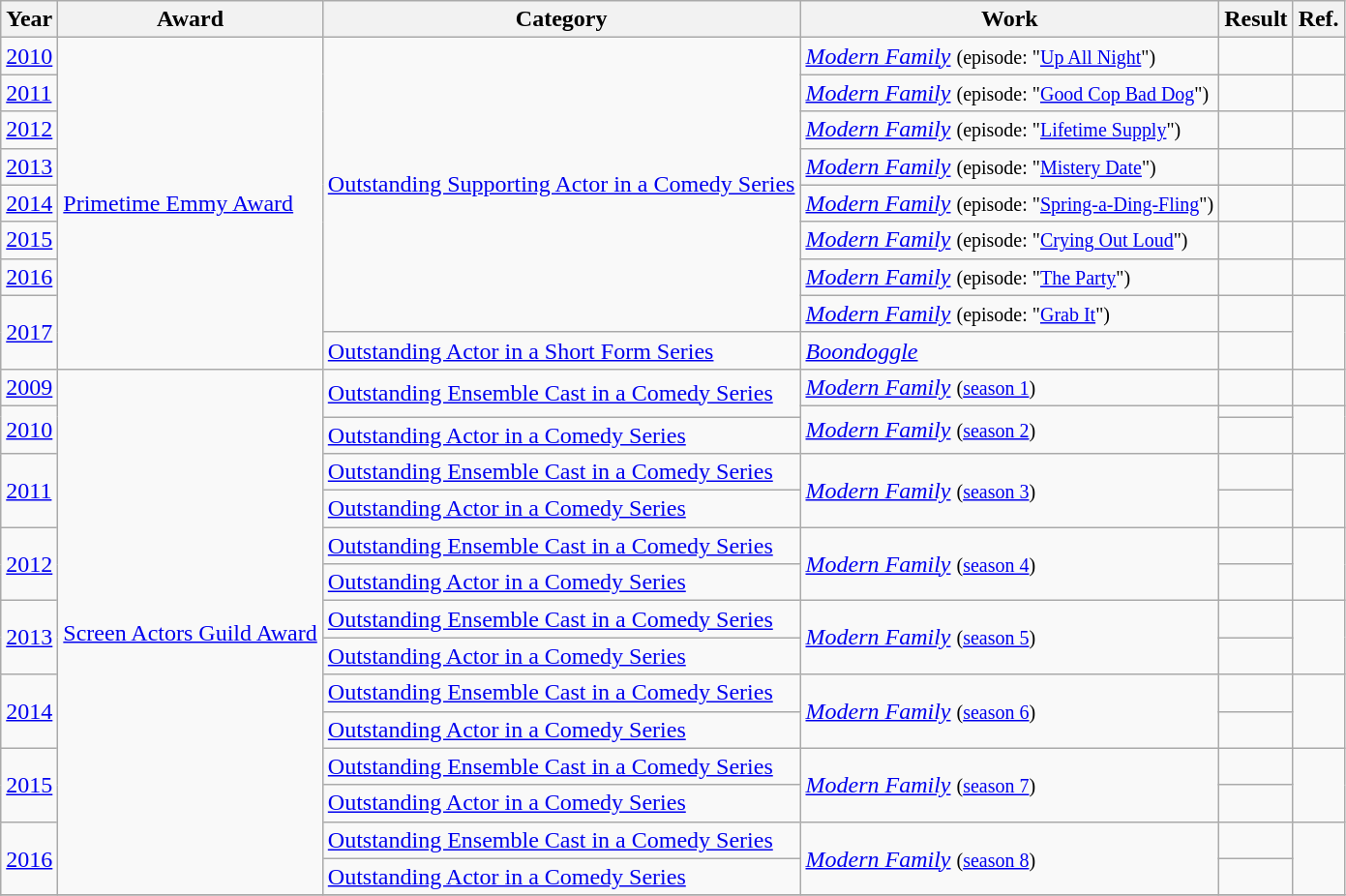<table class="wikitable sortable">
<tr>
<th>Year</th>
<th>Award</th>
<th>Category</th>
<th>Work</th>
<th>Result</th>
<th>Ref.</th>
</tr>
<tr>
<td><a href='#'>2010</a></td>
<td rowspan=9><a href='#'>Primetime Emmy Award</a></td>
<td rowspan=8><a href='#'>Outstanding Supporting Actor in a Comedy Series</a></td>
<td><em><a href='#'>Modern Family</a></em> <small> (episode: "<a href='#'>Up All Night</a>")</small></td>
<td></td>
<td></td>
</tr>
<tr>
<td><a href='#'>2011</a></td>
<td><em><a href='#'>Modern Family</a></em> <small> (episode: "<a href='#'>Good Cop Bad Dog</a>") </small></td>
<td></td>
<td></td>
</tr>
<tr>
<td><a href='#'>2012</a></td>
<td><em><a href='#'>Modern Family</a></em> <small> (episode: "<a href='#'>Lifetime Supply</a>") </small></td>
<td></td>
<td></td>
</tr>
<tr>
<td><a href='#'>2013</a></td>
<td><em><a href='#'>Modern Family</a></em> <small> (episode: "<a href='#'>Mistery Date</a>") </small></td>
<td></td>
<td></td>
</tr>
<tr>
<td><a href='#'>2014</a></td>
<td><em><a href='#'>Modern Family</a></em> <small> (episode: "<a href='#'>Spring-a-Ding-Fling</a>") </small></td>
<td></td>
<td></td>
</tr>
<tr>
<td><a href='#'>2015</a></td>
<td><em><a href='#'>Modern Family</a></em> <small> (episode: "<a href='#'>Crying Out Loud</a>") </small></td>
<td></td>
<td></td>
</tr>
<tr>
<td><a href='#'>2016</a></td>
<td><em><a href='#'>Modern Family</a></em> <small> (episode: "<a href='#'>The Party</a>") </small></td>
<td></td>
<td></td>
</tr>
<tr>
<td rowspan=2><a href='#'>2017</a></td>
<td><em><a href='#'>Modern Family</a></em> <small> (episode: "<a href='#'>Grab It</a>") </small></td>
<td></td>
<td rowspan=2></td>
</tr>
<tr>
<td><a href='#'>Outstanding Actor in a Short Form Series</a></td>
<td><em><a href='#'>Boondoggle</a></em></td>
<td></td>
</tr>
<tr>
<td><a href='#'>2009</a></td>
<td rowspan=15><a href='#'>Screen Actors Guild Award</a></td>
<td rowspan=2><a href='#'>Outstanding Ensemble Cast in a Comedy Series</a></td>
<td><em><a href='#'>Modern Family</a></em> <small>  (<a href='#'>season 1</a>) </small></td>
<td></td>
<td></td>
</tr>
<tr>
<td rowspan=2><a href='#'>2010</a></td>
<td rowspan=2><em><a href='#'>Modern Family</a></em> <small>  (<a href='#'>season 2</a>) </small></td>
<td></td>
<td rowspan=2></td>
</tr>
<tr>
<td><a href='#'>Outstanding Actor in a Comedy Series</a></td>
<td></td>
</tr>
<tr>
<td rowspan=2><a href='#'>2011</a></td>
<td><a href='#'>Outstanding Ensemble Cast in a Comedy Series</a></td>
<td rowspan=2><em><a href='#'>Modern Family</a></em> <small>  (<a href='#'>season 3</a>) </small></td>
<td></td>
<td rowspan=2></td>
</tr>
<tr>
<td><a href='#'>Outstanding Actor in a Comedy Series</a></td>
<td></td>
</tr>
<tr>
<td rowspan=2><a href='#'>2012</a></td>
<td><a href='#'>Outstanding Ensemble Cast in a Comedy Series</a></td>
<td rowspan=2><em><a href='#'>Modern Family</a></em> <small>  (<a href='#'>season 4</a>) </small></td>
<td></td>
<td rowspan=2></td>
</tr>
<tr>
<td><a href='#'>Outstanding Actor in a Comedy Series</a></td>
<td></td>
</tr>
<tr>
<td rowspan=2><a href='#'>2013</a></td>
<td><a href='#'>Outstanding Ensemble Cast in a Comedy Series</a></td>
<td rowspan=2><em><a href='#'>Modern Family</a></em> <small>  (<a href='#'>season 5</a>) </small></td>
<td></td>
<td rowspan=2></td>
</tr>
<tr>
<td><a href='#'>Outstanding Actor in a Comedy Series</a></td>
<td></td>
</tr>
<tr>
<td rowspan=2><a href='#'>2014</a></td>
<td><a href='#'>Outstanding Ensemble Cast in a Comedy Series</a></td>
<td rowspan=2><em><a href='#'>Modern Family</a></em> <small>  (<a href='#'>season 6</a>) </small></td>
<td></td>
<td rowspan=2></td>
</tr>
<tr>
<td><a href='#'>Outstanding Actor in a Comedy Series</a></td>
<td></td>
</tr>
<tr>
<td rowspan=2><a href='#'>2015</a></td>
<td><a href='#'>Outstanding Ensemble Cast in a Comedy Series</a></td>
<td rowspan=2><em><a href='#'>Modern Family</a></em> <small>  (<a href='#'>season 7</a>) </small></td>
<td></td>
<td rowspan=2></td>
</tr>
<tr>
<td><a href='#'>Outstanding Actor in a Comedy Series</a></td>
<td></td>
</tr>
<tr>
<td rowspan=2><a href='#'>2016</a></td>
<td><a href='#'>Outstanding Ensemble Cast in a Comedy Series</a></td>
<td rowspan=2><em><a href='#'>Modern Family</a></em> <small>  (<a href='#'>season 8</a>) </small></td>
<td></td>
<td rowspan=2></td>
</tr>
<tr>
<td><a href='#'>Outstanding Actor in a Comedy Series</a></td>
<td></td>
</tr>
<tr>
</tr>
</table>
